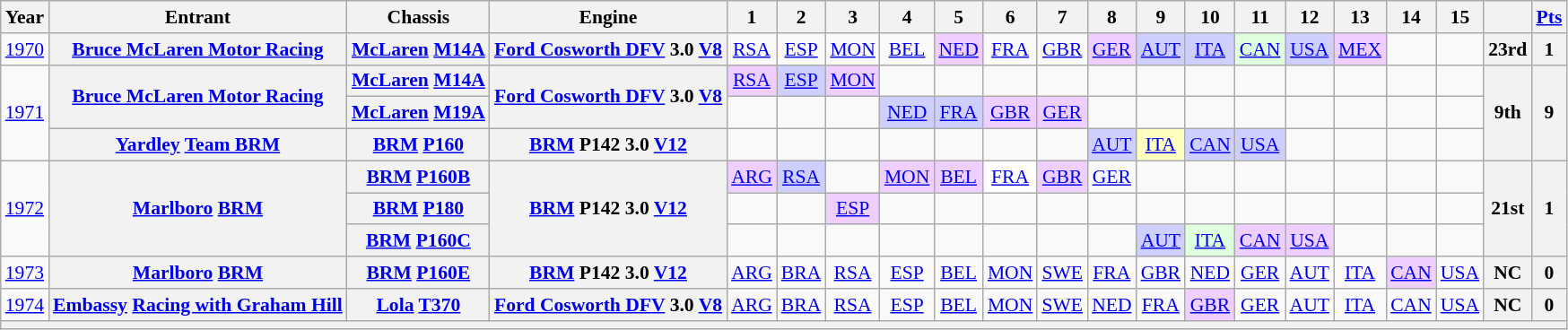<table class="wikitable" style="text-align:center; font-size:90%">
<tr>
<th>Year</th>
<th>Entrant</th>
<th>Chassis</th>
<th>Engine</th>
<th>1</th>
<th>2</th>
<th>3</th>
<th>4</th>
<th>5</th>
<th>6</th>
<th>7</th>
<th>8</th>
<th>9</th>
<th>10</th>
<th>11</th>
<th>12</th>
<th>13</th>
<th>14</th>
<th>15</th>
<th></th>
<th><a href='#'>Pts</a></th>
</tr>
<tr>
<td><a href='#'>1970</a></td>
<th><a href='#'>Bruce McLaren Motor Racing</a></th>
<th><a href='#'>McLaren</a> <a href='#'>M14A</a></th>
<th><a href='#'>Ford Cosworth DFV</a> 3.0 <a href='#'>V8</a></th>
<td><a href='#'>RSA</a></td>
<td><a href='#'>ESP</a></td>
<td><a href='#'>MON</a></td>
<td><a href='#'>BEL</a></td>
<td style="background:#efcfff;"><a href='#'>NED</a><br></td>
<td><a href='#'>FRA</a></td>
<td><a href='#'>GBR</a></td>
<td style="background:#efcfff;"><a href='#'>GER</a><br></td>
<td style="background:#cfcfff;"><a href='#'>AUT</a><br></td>
<td style="background:#cfcfff;"><a href='#'>ITA</a><br></td>
<td style="background:#dfffdf;"><a href='#'>CAN</a><br></td>
<td style="background:#cfcfff;"><a href='#'>USA</a><br></td>
<td style="background:#efcfff;"><a href='#'>MEX</a><br></td>
<td></td>
<td></td>
<th>23rd</th>
<th>1</th>
</tr>
<tr>
<td rowspan=3><a href='#'>1971</a></td>
<th rowspan=2><a href='#'>Bruce McLaren Motor Racing</a></th>
<th><a href='#'>McLaren</a> <a href='#'>M14A</a></th>
<th rowspan=2><a href='#'>Ford Cosworth DFV</a> 3.0 <a href='#'>V8</a></th>
<td style="background:#efcfff;"><a href='#'>RSA</a><br></td>
<td style="background:#cfcfff;"><a href='#'>ESP</a><br></td>
<td style="background:#efcfff;"><a href='#'>MON</a><br></td>
<td></td>
<td></td>
<td></td>
<td></td>
<td></td>
<td></td>
<td></td>
<td></td>
<td></td>
<td></td>
<td></td>
<td></td>
<th rowspan=3>9th</th>
<th rowspan=3>9</th>
</tr>
<tr>
<th><a href='#'>McLaren</a> <a href='#'>M19A</a></th>
<td></td>
<td></td>
<td></td>
<td style="background:#cfcfff;"><a href='#'>NED</a><br></td>
<td style="background:#cfcfff;"><a href='#'>FRA</a><br></td>
<td style="background:#efcfff;"><a href='#'>GBR</a><br></td>
<td style="background:#efcfff;"><a href='#'>GER</a><br></td>
<td></td>
<td></td>
<td></td>
<td></td>
<td></td>
<td></td>
<td></td>
<td></td>
</tr>
<tr>
<th><a href='#'>Yardley</a> <a href='#'>Team BRM</a></th>
<th><a href='#'>BRM</a> <a href='#'>P160</a></th>
<th><a href='#'>BRM</a> P142 3.0 <a href='#'>V12</a></th>
<td></td>
<td></td>
<td></td>
<td></td>
<td></td>
<td></td>
<td></td>
<td style="background:#cfcfff;"><a href='#'>AUT</a><br></td>
<td style="background:#ffffbf;"><a href='#'>ITA</a><br></td>
<td style="background:#cfcfff;"><a href='#'>CAN</a><br></td>
<td style="background:#cfcfff;"><a href='#'>USA</a><br></td>
<td></td>
<td></td>
<td></td>
<td></td>
</tr>
<tr>
<td rowspan=3><a href='#'>1972</a></td>
<th rowspan=3><a href='#'>Marlboro</a> <a href='#'>BRM</a></th>
<th><a href='#'>BRM</a> <a href='#'>P160B</a></th>
<th rowspan=3><a href='#'>BRM</a> P142 3.0 <a href='#'>V12</a></th>
<td style="background:#efcfff;"><a href='#'>ARG</a><br></td>
<td style="background:#cfcfff;"><a href='#'>RSA</a><br></td>
<td></td>
<td style="background:#efcfff;"><a href='#'>MON</a><br></td>
<td style="background:#efcfff;"><a href='#'>BEL</a><br></td>
<td style="background:#fff;"><a href='#'>FRA</a><br></td>
<td style="background:#efcfff;"><a href='#'>GBR</a><br></td>
<td><a href='#'>GER</a></td>
<td></td>
<td></td>
<td></td>
<td></td>
<td></td>
<td></td>
<td></td>
<th rowspan=3>21st</th>
<th rowspan=3>1</th>
</tr>
<tr>
<th><a href='#'>BRM</a> <a href='#'>P180</a></th>
<td></td>
<td></td>
<td style="background:#efcfff;"><a href='#'>ESP</a><br></td>
<td></td>
<td></td>
<td></td>
<td></td>
<td></td>
<td></td>
<td></td>
<td></td>
<td></td>
<td></td>
<td></td>
<td></td>
</tr>
<tr>
<th><a href='#'>BRM</a> <a href='#'>P160C</a></th>
<td></td>
<td></td>
<td></td>
<td></td>
<td></td>
<td></td>
<td></td>
<td></td>
<td style="background:#cfcfff;"><a href='#'>AUT</a><br></td>
<td style="background:#dfffdf;"><a href='#'>ITA</a><br></td>
<td style="background:#efcfff;"><a href='#'>CAN</a><br></td>
<td style="background:#efcfff;"><a href='#'>USA</a><br></td>
<td></td>
<td></td>
<td></td>
</tr>
<tr>
<td><a href='#'>1973</a></td>
<th><a href='#'>Marlboro</a> <a href='#'>BRM</a></th>
<th><a href='#'>BRM</a> <a href='#'>P160E</a></th>
<th><a href='#'>BRM</a> P142 3.0 <a href='#'>V12</a></th>
<td><a href='#'>ARG</a></td>
<td><a href='#'>BRA</a></td>
<td><a href='#'>RSA</a></td>
<td><a href='#'>ESP</a></td>
<td><a href='#'>BEL</a></td>
<td><a href='#'>MON</a></td>
<td><a href='#'>SWE</a></td>
<td><a href='#'>FRA</a></td>
<td><a href='#'>GBR</a></td>
<td><a href='#'>NED</a></td>
<td><a href='#'>GER</a></td>
<td><a href='#'>AUT</a></td>
<td><a href='#'>ITA</a></td>
<td style="background:#efcfff;"><a href='#'>CAN</a><br></td>
<td><a href='#'>USA</a></td>
<th>NC</th>
<th>0</th>
</tr>
<tr>
<td><a href='#'>1974</a></td>
<th><a href='#'>Embassy</a> <a href='#'>Racing with Graham Hill</a></th>
<th><a href='#'>Lola</a> <a href='#'>T370</a></th>
<th><a href='#'>Ford Cosworth DFV</a> 3.0 <a href='#'>V8</a></th>
<td><a href='#'>ARG</a></td>
<td><a href='#'>BRA</a></td>
<td><a href='#'>RSA</a></td>
<td><a href='#'>ESP</a></td>
<td><a href='#'>BEL</a></td>
<td><a href='#'>MON</a></td>
<td><a href='#'>SWE</a></td>
<td><a href='#'>NED</a></td>
<td><a href='#'>FRA</a></td>
<td style="background:#efcfff;"><a href='#'>GBR</a><br></td>
<td><a href='#'>GER</a></td>
<td><a href='#'>AUT</a></td>
<td><a href='#'>ITA</a></td>
<td><a href='#'>CAN</a></td>
<td><a href='#'>USA</a></td>
<th>NC</th>
<th>0</th>
</tr>
<tr>
<th colspan="21"></th>
</tr>
</table>
